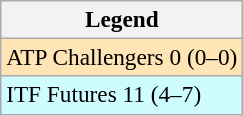<table class=wikitable style=font-size:97%>
<tr>
<th>Legend</th>
</tr>
<tr style="background:moccasin;">
<td>ATP Challengers 0 (0–0)</td>
</tr>
<tr style="background:#cffcff;">
<td>ITF Futures 11 (4–7)</td>
</tr>
</table>
